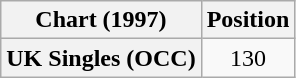<table class="wikitable plainrowheaders" style="text-align:center">
<tr>
<th>Chart (1997)</th>
<th>Position</th>
</tr>
<tr>
<th scope="row">UK Singles (OCC)</th>
<td>130</td>
</tr>
</table>
